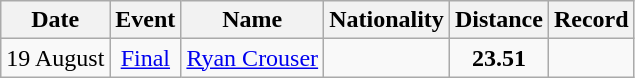<table class=wikitable style=text-align:center>
<tr>
<th>Date</th>
<th>Event</th>
<th>Name</th>
<th>Nationality</th>
<th>Distance</th>
<th>Record</th>
</tr>
<tr>
<td>19  August</td>
<td><a href='#'>Final</a></td>
<td align=left><a href='#'>Ryan Crouser</a></td>
<td align=left></td>
<td><strong>23.51</strong></td>
<td></td>
</tr>
</table>
